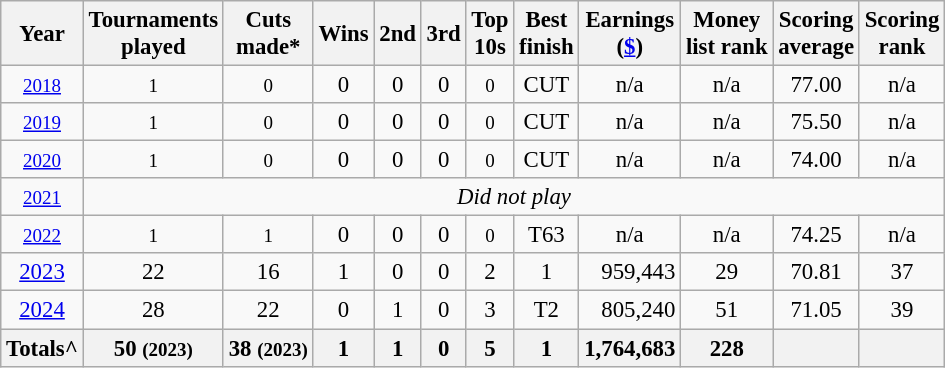<table class="wikitable" style="text-align:center; font-size: 95%;">
<tr>
<th>Year</th>
<th>Tournaments <br>played</th>
<th>Cuts <br>made*</th>
<th>Wins </th>
<th>2nd</th>
<th>3rd</th>
<th>Top <br>10s</th>
<th>Best <br>finish</th>
<th>Earnings<br>(<a href='#'>$</a>)</th>
<th>Money<br>list rank</th>
<th>Scoring <br> average</th>
<th>Scoring<br>rank</th>
</tr>
<tr>
<td><small><a href='#'>2018</a></small></td>
<td><small>1</small></td>
<td><small>0</small></td>
<td>0</td>
<td>0</td>
<td>0</td>
<td><small>0</small></td>
<td>CUT</td>
<td>n/a</td>
<td>n/a</td>
<td>77.00</td>
<td>n/a</td>
</tr>
<tr>
<td><small><a href='#'>2019</a></small></td>
<td><small>1</small></td>
<td><small>0</small></td>
<td>0</td>
<td>0</td>
<td>0</td>
<td><small>0</small></td>
<td>CUT</td>
<td>n/a</td>
<td>n/a</td>
<td>75.50</td>
<td>n/a</td>
</tr>
<tr>
<td><small><a href='#'>2020</a></small></td>
<td><small>1</small></td>
<td><small>0</small></td>
<td>0</td>
<td>0</td>
<td>0</td>
<td><small>0</small></td>
<td>CUT</td>
<td>n/a</td>
<td>n/a</td>
<td>74.00</td>
<td>n/a</td>
</tr>
<tr>
<td><small><a href='#'>2021</a></small></td>
<td colspan=11><em>Did not play</em></td>
</tr>
<tr>
<td><small><a href='#'>2022</a></small></td>
<td><small>1</small></td>
<td><small>1</small></td>
<td>0</td>
<td>0</td>
<td>0</td>
<td><small>0</small></td>
<td>T63</td>
<td>n/a </td>
<td>n/a</td>
<td>74.25</td>
<td>n/a</td>
</tr>
<tr>
<td><a href='#'>2023</a></td>
<td>22</td>
<td>16</td>
<td>1</td>
<td>0</td>
<td>0</td>
<td>2</td>
<td>1</td>
<td align=right>959,443</td>
<td>29</td>
<td>70.81</td>
<td>37</td>
</tr>
<tr>
<td><a href='#'>2024</a></td>
<td>28</td>
<td>22</td>
<td>0</td>
<td>1</td>
<td>0</td>
<td>3</td>
<td>T2</td>
<td align=right>805,240</td>
<td>51</td>
<td>71.05</td>
<td>39</td>
</tr>
<tr>
<th>Totals^</th>
<th>50 <small>(2023)</small> </th>
<th>38 <small>(2023)</small> </th>
<th>1   </th>
<th>1 </th>
<th>0 </th>
<th>5 </th>
<th>1 </th>
<th align=right>1,764,683</th>
<th>228 </th>
<th></th>
<th></th>
</tr>
</table>
